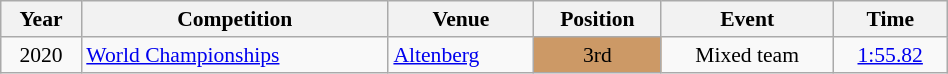<table class="wikitable" width=50% style="font-size:90%; text-align:center;">
<tr>
<th>Year</th>
<th>Competition</th>
<th>Venue</th>
<th>Position</th>
<th>Event</th>
<th>Time</th>
</tr>
<tr>
<td>2020</td>
<td align=left><a href='#'>World Championships</a></td>
<td align=left> <a href='#'>Altenberg</a></td>
<td bgcolor=cc9966>3rd</td>
<td>Mixed team</td>
<td><a href='#'>1:55.82</a></td>
</tr>
</table>
